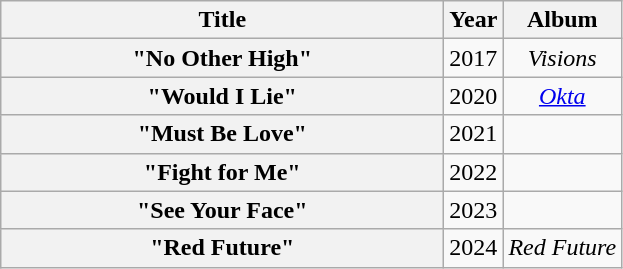<table class="wikitable plainrowheaders" style="text-align:center;">
<tr>
<th scope="col" style="width:18em;">Title</th>
<th scope="col" style="width:1em;">Year</th>
<th scope="col">Album</th>
</tr>
<tr>
<th scope="row">"No Other High"<br></th>
<td>2017</td>
<td><em>Visions</em></td>
</tr>
<tr>
<th scope="row">"Would I Lie"<br></th>
<td>2020</td>
<td><em><a href='#'>Okta</a></em></td>
</tr>
<tr>
<th scope="row">"Must Be Love"<br></th>
<td>2021</td>
<td></td>
</tr>
<tr>
<th scope="row">"Fight for Me"<br></th>
<td>2022</td>
<td></td>
</tr>
<tr>
<th scope="row">"See Your Face"<br></th>
<td>2023</td>
<td></td>
</tr>
<tr>
<th scope="row">"Red Future"<br></th>
<td>2024</td>
<td><em>Red Future</em></td>
</tr>
</table>
